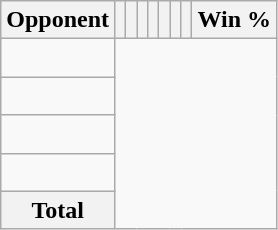<table class="wikitable sortable collapsible collapsed" style="text-align: center;">
<tr>
<th>Opponent</th>
<th></th>
<th></th>
<th></th>
<th></th>
<th></th>
<th></th>
<th></th>
<th>Win %</th>
</tr>
<tr>
<td align="left"><br></td>
</tr>
<tr>
<td align="left"><br></td>
</tr>
<tr>
<td align="left"><br></td>
</tr>
<tr>
<td align="left"><br></td>
</tr>
<tr class="sortbottom">
<th>Total<br></th>
</tr>
</table>
